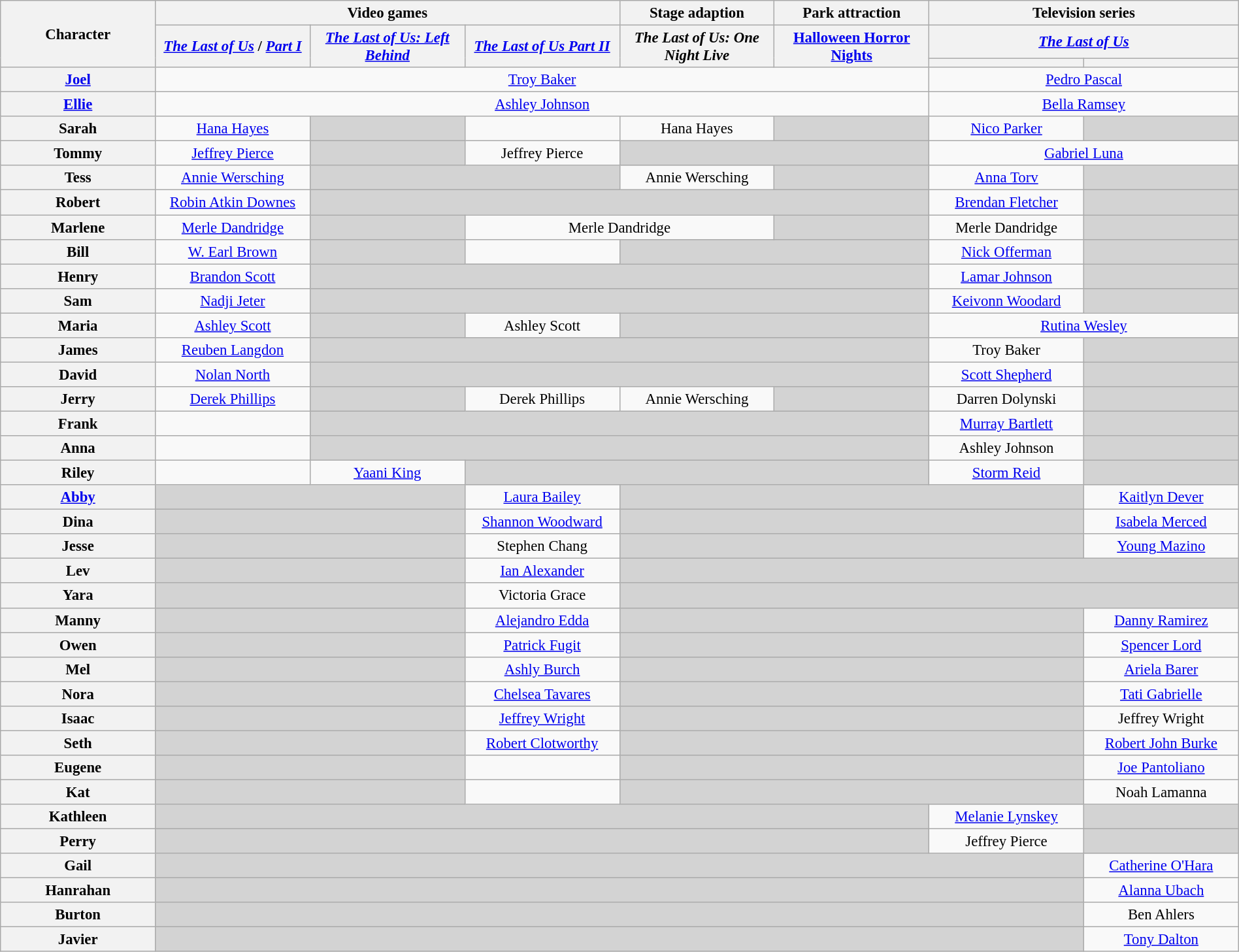<table class="wikitable" style="text-align:center; width:100%; font-size:95%;">
<tr>
<th rowspan="3" style="width:12%;">Character</th>
<th colspan="3">Video games</th>
<th>Stage adaption</th>
<th>Park attraction</th>
<th colspan="2">Television series</th>
</tr>
<tr>
<th style="width:12%;" rowspan="2"><em><a href='#'>The Last of Us</a></em> / <em><a href='#'>Part I</a></em><br></th>
<th style="width:12%;" rowspan="2"><em><a href='#'>The Last of Us: Left Behind</a></em><br></th>
<th style="width:12%;" rowspan="2"><em><a href='#'>The Last of Us Part&nbsp;II</a></em><br></th>
<th style="width:12%;" rowspan="2"><em>The Last of Us: One Night Live</em><br></th>
<th style="width:12%;" rowspan="2"><a href='#'>Halloween Horror Nights</a><br></th>
<th style="width:24%;" colspan="2"><em><a href='#'>The Last of Us</a></em></th>
</tr>
<tr>
<th style="width:12%;"></th>
<th style="width:12%;"></th>
</tr>
<tr>
<th><a href='#'>Joel</a></th>
<td colspan="5"><a href='#'>Troy Baker</a></td>
<td colspan="2"><a href='#'>Pedro Pascal</a></td>
</tr>
<tr>
<th><a href='#'>Ellie</a></th>
<td colspan="5"><a href='#'>Ashley Johnson</a></td>
<td colspan="2"><a href='#'>Bella Ramsey</a></td>
</tr>
<tr>
<th>Sarah</th>
<td><a href='#'>Hana Hayes</a></td>
<td style="background-color:#D3D3D3;"></td>
<td></td>
<td>Hana Hayes</td>
<td style="background-color:#D3D3D3;"></td>
<td><a href='#'>Nico Parker</a></td>
<td style="background-color:#D3D3D3;"></td>
</tr>
<tr>
<th>Tommy</th>
<td><a href='#'>Jeffrey Pierce</a></td>
<td style="background-color:#D3D3D3;"></td>
<td>Jeffrey Pierce</td>
<td colspan="2" style="background-color:#D3D3D3;"></td>
<td colspan="2"><a href='#'>Gabriel Luna</a></td>
</tr>
<tr>
<th>Tess</th>
<td><a href='#'>Annie Wersching</a></td>
<td colspan="2" style="background-color:#D3D3D3;"></td>
<td>Annie Wersching</td>
<td style="background-color:#D3D3D3;"></td>
<td><a href='#'>Anna Torv</a></td>
<td style="background-color:#D3D3D3;"></td>
</tr>
<tr>
<th>Robert</th>
<td><a href='#'>Robin Atkin Downes</a></td>
<td colspan="4" style="background-color:#D3D3D3;"></td>
<td><a href='#'>Brendan Fletcher</a></td>
<td style="background-color:#D3D3D3;"></td>
</tr>
<tr>
<th>Marlene</th>
<td><a href='#'>Merle Dandridge</a></td>
<td style="background-color:#D3D3D3;"></td>
<td colspan="2">Merle Dandridge</td>
<td style="background-color:#D3D3D3;"></td>
<td>Merle Dandridge</td>
<td style="background-color:#D3D3D3;"></td>
</tr>
<tr>
<th>Bill</th>
<td><a href='#'>W. Earl Brown</a></td>
<td style="background-color:#D3D3D3;"></td>
<td></td>
<td colspan="2" style="background-color:#D3D3D3;"></td>
<td><a href='#'>Nick Offerman</a></td>
<td style="background-color:#D3D3D3;"></td>
</tr>
<tr>
<th>Henry</th>
<td><a href='#'>Brandon Scott</a></td>
<td colspan="4" style="background-color:#D3D3D3;"></td>
<td><a href='#'>Lamar Johnson</a></td>
<td style="background-color:#D3D3D3;"></td>
</tr>
<tr>
<th>Sam</th>
<td><a href='#'>Nadji Jeter</a></td>
<td colspan="4" style="background-color:#D3D3D3;"></td>
<td><a href='#'>Keivonn Woodard</a></td>
<td style="background-color:#D3D3D3;"></td>
</tr>
<tr>
<th>Maria</th>
<td><a href='#'>Ashley Scott</a></td>
<td style="background-color:#D3D3D3;"></td>
<td>Ashley Scott</td>
<td colspan="2" style="background-color:#D3D3D3;"></td>
<td colspan="2"><a href='#'>Rutina Wesley</a></td>
</tr>
<tr>
<th>James</th>
<td><a href='#'>Reuben Langdon</a></td>
<td colspan="4" style="background-color:#D3D3D3;"></td>
<td>Troy Baker</td>
<td style="background-color:#D3D3D3;"></td>
</tr>
<tr>
<th>David</th>
<td><a href='#'>Nolan North</a></td>
<td colspan="4" style="background-color:#D3D3D3;"></td>
<td><a href='#'>Scott Shepherd</a></td>
<td style="background-color:#D3D3D3;"></td>
</tr>
<tr>
<th>Jerry</th>
<td><a href='#'>Derek Phillips</a></td>
<td style="background-color:#D3D3D3;"></td>
<td>Derek Phillips</td>
<td>Annie Wersching</td>
<td style="background-color:#D3D3D3;"></td>
<td>Darren Dolynski</td>
<td style="background-color:#D3D3D3;"></td>
</tr>
<tr>
<th>Frank</th>
<td></td>
<td colspan="4" style="background-color:#D3D3D3;"></td>
<td><a href='#'>Murray Bartlett</a></td>
<td style="background-color:#D3D3D3;"></td>
</tr>
<tr>
<th>Anna</th>
<td></td>
<td colspan="4" style="background-color:#D3D3D3;"></td>
<td>Ashley Johnson</td>
<td style="background-color:#D3D3D3;"></td>
</tr>
<tr>
<th>Riley</th>
<td></td>
<td><a href='#'>Yaani King</a></td>
<td colspan="3" style="background-color:#D3D3D3;"></td>
<td><a href='#'>Storm Reid</a></td>
<td style="background-color:#D3D3D3;"></td>
</tr>
<tr>
<th><strong><a href='#'>Abby</a></strong></th>
<td colspan="2" style="background-color:#D3D3D3;"></td>
<td><a href='#'>Laura Bailey</a></td>
<td colspan="3" style="background-color:#D3D3D3;"></td>
<td><a href='#'>Kaitlyn Dever</a></td>
</tr>
<tr>
<th>Dina</th>
<td colspan="2" style="background-color:#D3D3D3;"></td>
<td><a href='#'>Shannon Woodward</a></td>
<td colspan="3" style="background-color:#D3D3D3;"></td>
<td><a href='#'>Isabela Merced</a></td>
</tr>
<tr>
<th>Jesse</th>
<td colspan="2" style="background-color:#D3D3D3;"></td>
<td>Stephen Chang</td>
<td colspan="3" style="background-color:#D3D3D3;"></td>
<td><a href='#'>Young Mazino</a></td>
</tr>
<tr>
<th>Lev</th>
<td colspan="2" style="background-color:#D3D3D3;"></td>
<td><a href='#'>Ian Alexander</a></td>
<td colspan="4" style="background-color:#D3D3D3;"></td>
</tr>
<tr>
<th>Yara</th>
<td colspan="2" style="background-color:#D3D3D3;"></td>
<td>Victoria Grace</td>
<td colspan="4" style="background-color:#D3D3D3;"></td>
</tr>
<tr>
<th>Manny</th>
<td colspan="2" style="background-color:#D3D3D3;"></td>
<td><a href='#'>Alejandro Edda</a></td>
<td colspan="3" style="background-color:#D3D3D3;"></td>
<td><a href='#'>Danny Ramirez</a></td>
</tr>
<tr>
<th>Owen</th>
<td colspan="2" style="background-color:#D3D3D3;"></td>
<td><a href='#'>Patrick Fugit</a></td>
<td colspan="3" style="background-color:#D3D3D3;"></td>
<td><a href='#'>Spencer Lord</a></td>
</tr>
<tr>
<th>Mel</th>
<td colspan="2" style="background-color:#D3D3D3;"></td>
<td><a href='#'>Ashly Burch</a></td>
<td colspan="3" style="background-color:#D3D3D3;"></td>
<td><a href='#'>Ariela Barer</a></td>
</tr>
<tr>
<th>Nora</th>
<td colspan="2" style="background-color:#D3D3D3;"></td>
<td><a href='#'>Chelsea Tavares</a></td>
<td colspan="3" style="background-color:#D3D3D3;"></td>
<td><a href='#'>Tati Gabrielle</a></td>
</tr>
<tr>
<th>Isaac</th>
<td colspan="2" style="background-color:#D3D3D3;"></td>
<td><a href='#'>Jeffrey Wright</a></td>
<td colspan="3" style="background-color:#D3D3D3;"></td>
<td>Jeffrey Wright</td>
</tr>
<tr>
<th>Seth</th>
<td colspan="2" style="background-color:#D3D3D3;"></td>
<td><a href='#'>Robert Clotworthy</a></td>
<td colspan="3" style="background-color:#D3D3D3;"></td>
<td><a href='#'>Robert John Burke</a></td>
</tr>
<tr>
<th>Eugene</th>
<td colspan="2" style="background-color:#D3D3D3;"></td>
<td></td>
<td colspan="3" style="background-color:#D3D3D3;"></td>
<td><a href='#'>Joe Pantoliano</a></td>
</tr>
<tr>
<th>Kat</th>
<td colspan="2" style="background-color:#D3D3D3;"></td>
<td></td>
<td colspan="3" style="background-color:#D3D3D3;"></td>
<td>Noah Lamanna</td>
</tr>
<tr>
<th>Kathleen</th>
<td colspan="5" style="background-color:#D3D3D3;"></td>
<td><a href='#'>Melanie Lynskey</a></td>
<td style="background-color:#D3D3D3;"></td>
</tr>
<tr>
<th>Perry</th>
<td colspan="5" style="background-color:#D3D3D3;"></td>
<td>Jeffrey Pierce</td>
<td style="background-color:#D3D3D3;"></td>
</tr>
<tr>
<th>Gail</th>
<td colspan="6" style="background-color:#D3D3D3;"></td>
<td><a href='#'>Catherine O'Hara</a></td>
</tr>
<tr>
<th>Hanrahan</th>
<td colspan="6" style="background-color:#D3D3D3;"></td>
<td><a href='#'>Alanna Ubach</a></td>
</tr>
<tr>
<th>Burton</th>
<td colspan="6" style="background-color:#D3D3D3;"></td>
<td>Ben Ahlers</td>
</tr>
<tr>
<th>Javier</th>
<td colspan="6" style="background-color:#D3D3D3;"></td>
<td><a href='#'>Tony Dalton</a></td>
</tr>
</table>
